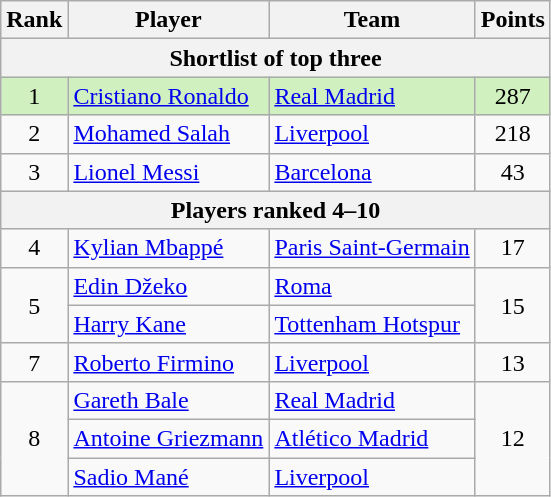<table class="wikitable" style="text-align:center">
<tr>
<th>Rank</th>
<th>Player</th>
<th>Team</th>
<th>Points</th>
</tr>
<tr>
<th colspan=4>Shortlist of top three</th>
</tr>
<tr bgcolor="#D0F0C0">
<td>1</td>
<td align=left> <a href='#'>Cristiano Ronaldo</a></td>
<td align=left> <a href='#'>Real Madrid</a></td>
<td>287</td>
</tr>
<tr>
<td>2</td>
<td align=left> <a href='#'>Mohamed Salah</a></td>
<td align=left> <a href='#'>Liverpool</a></td>
<td>218</td>
</tr>
<tr>
<td>3</td>
<td align=left> <a href='#'>Lionel Messi</a></td>
<td align=left> <a href='#'>Barcelona</a></td>
<td>43</td>
</tr>
<tr>
<th colspan=4>Players ranked 4–10</th>
</tr>
<tr>
<td>4</td>
<td align=left> <a href='#'>Kylian Mbappé</a></td>
<td align=left> <a href='#'>Paris Saint-Germain</a></td>
<td>17</td>
</tr>
<tr>
<td rowspan=2>5</td>
<td align=left> <a href='#'>Edin Džeko</a></td>
<td align=left> <a href='#'>Roma</a></td>
<td rowspan=2>15</td>
</tr>
<tr>
<td align=left> <a href='#'>Harry Kane</a></td>
<td align=left> <a href='#'>Tottenham Hotspur</a></td>
</tr>
<tr>
<td>7</td>
<td align=left> <a href='#'>Roberto Firmino</a></td>
<td align=left> <a href='#'>Liverpool</a></td>
<td>13</td>
</tr>
<tr>
<td rowspan=3>8</td>
<td align=left> <a href='#'>Gareth Bale</a></td>
<td align=left> <a href='#'>Real Madrid</a></td>
<td rowspan=3>12</td>
</tr>
<tr>
<td align=left> <a href='#'>Antoine Griezmann</a></td>
<td align=left> <a href='#'>Atlético Madrid</a></td>
</tr>
<tr>
<td align=left> <a href='#'>Sadio Mané</a></td>
<td align=left> <a href='#'>Liverpool</a></td>
</tr>
</table>
